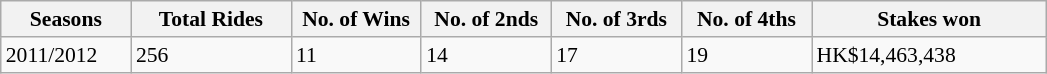<table class="wikitable sortable" style="font-size:90%;">
<tr>
<th width="80px">Seasons</th>
<th width="100px">Total Rides</th>
<th width="80px">No. of Wins</th>
<th width="80px">No. of 2nds</th>
<th width="80px">No. of 3rds</th>
<th width="80px">No. of 4ths</th>
<th width="150px">Stakes won</th>
</tr>
<tr>
<td>2011/2012</td>
<td>256</td>
<td>11</td>
<td>14</td>
<td>17</td>
<td>19</td>
<td>HK$14,463,438</td>
</tr>
</table>
